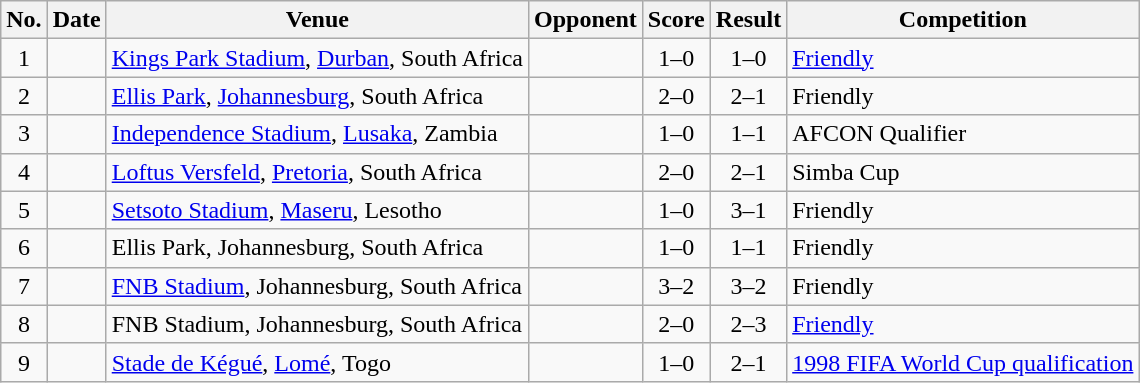<table class="wikitable sortable">
<tr>
<th scope="col">No.</th>
<th scope="col">Date</th>
<th scope="col">Venue</th>
<th scope="col">Opponent</th>
<th scope="col">Score</th>
<th scope="col">Result</th>
<th scope="col">Competition</th>
</tr>
<tr>
<td align="center">1</td>
<td></td>
<td><a href='#'>Kings Park Stadium</a>, <a href='#'>Durban</a>, South Africa</td>
<td></td>
<td align="center">1–0</td>
<td align="center">1–0</td>
<td><a href='#'>Friendly</a></td>
</tr>
<tr>
<td align="center">2</td>
<td></td>
<td><a href='#'>Ellis Park</a>, <a href='#'>Johannesburg</a>, South Africa</td>
<td></td>
<td align="center">2–0</td>
<td align="center">2–1</td>
<td>Friendly</td>
</tr>
<tr>
<td align="center">3</td>
<td></td>
<td><a href='#'>Independence Stadium</a>, <a href='#'>Lusaka</a>, Zambia</td>
<td></td>
<td align="center">1–0</td>
<td align="center">1–1</td>
<td>AFCON Qualifier</td>
</tr>
<tr>
<td align="center">4</td>
<td></td>
<td><a href='#'>Loftus Versfeld</a>, <a href='#'>Pretoria</a>, South Africa</td>
<td></td>
<td align="center">2–0</td>
<td align="center">2–1</td>
<td>Simba Cup</td>
</tr>
<tr>
<td align="center">5</td>
<td></td>
<td><a href='#'>Setsoto Stadium</a>, <a href='#'>Maseru</a>, Lesotho</td>
<td></td>
<td align="center">1–0</td>
<td align="center">3–1</td>
<td>Friendly</td>
</tr>
<tr>
<td align="center">6</td>
<td></td>
<td>Ellis Park, Johannesburg, South Africa</td>
<td></td>
<td align="center">1–0</td>
<td align="center">1–1</td>
<td>Friendly</td>
</tr>
<tr>
<td align="center">7</td>
<td></td>
<td><a href='#'>FNB Stadium</a>, Johannesburg, South Africa</td>
<td></td>
<td align="center">3–2</td>
<td align="center">3–2</td>
<td>Friendly</td>
</tr>
<tr>
<td align="center">8</td>
<td></td>
<td>FNB Stadium, Johannesburg, South Africa</td>
<td></td>
<td align="center">2–0</td>
<td align="center">2–3</td>
<td><a href='#'>Friendly</a></td>
</tr>
<tr>
<td align="center">9</td>
<td></td>
<td><a href='#'>Stade de Kégué</a>, <a href='#'>Lomé</a>, Togo</td>
<td></td>
<td align="center">1–0</td>
<td align="center">2–1</td>
<td><a href='#'>1998 FIFA World Cup qualification</a></td>
</tr>
</table>
